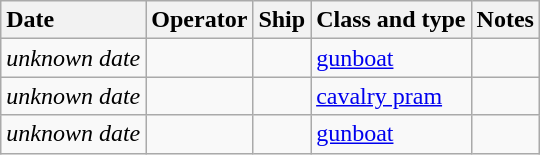<table class="wikitable nowraplinks">
<tr>
<th style="text-align: left">Date</th>
<th style="text-align: left">Operator</th>
<th style="text-align: left">Ship</th>
<th style="text-align: left">Class and type</th>
<th style="text-align: left">Notes</th>
</tr>
<tr ---->
<td><em>unknown date</em></td>
<td></td>
<td><strong></strong></td>
<td><a href='#'>gunboat</a></td>
<td></td>
</tr>
<tr ---->
<td><em>unknown date</em></td>
<td></td>
<td><strong></strong></td>
<td><a href='#'>cavalry pram</a></td>
<td></td>
</tr>
<tr ---->
<td><em>unknown date</em></td>
<td></td>
<td><strong></strong></td>
<td><a href='#'>gunboat</a></td>
<td></td>
</tr>
</table>
